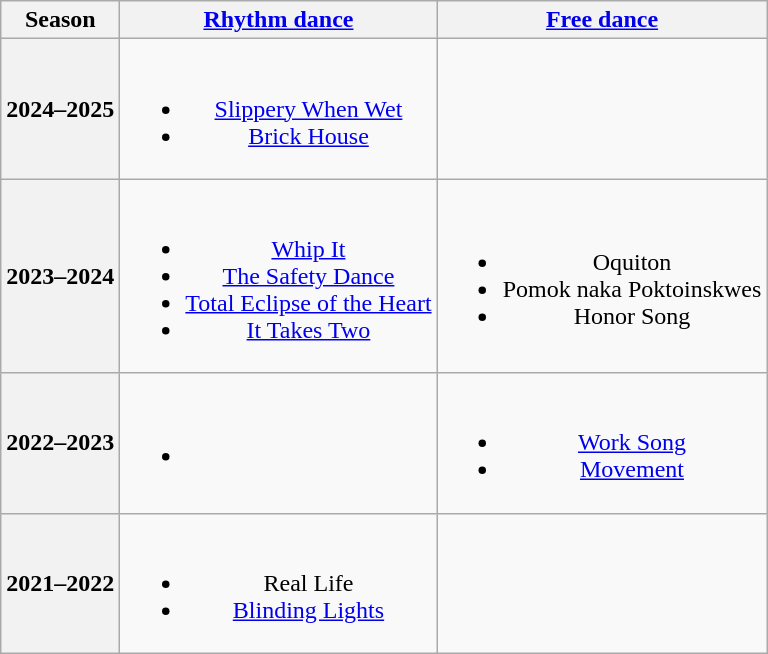<table class=wikitable style=text-align:center>
<tr>
<th>Season</th>
<th><a href='#'>Rhythm dance</a></th>
<th><a href='#'>Free dance</a></th>
</tr>
<tr>
<th>2024–2025 <br> </th>
<td><br><ul><li><a href='#'>Slippery When Wet</a></li><li><a href='#'>Brick House</a> <br> </li></ul></td>
</tr>
<tr>
<th>2023–2024 <br> </th>
<td><br><ul><li><a href='#'>Whip It</a> <br> </li><li><a href='#'>The Safety Dance</a> <br> </li><li><a href='#'>Total Eclipse of the Heart</a> <br> </li><li><a href='#'>It Takes Two</a> <br> </li></ul></td>
<td><br><ul><li>Oquiton</li><li>Pomok naka Poktoinskwes <br> </li><li>Honor Song <br> </li></ul></td>
</tr>
<tr>
<th>2022–2023 <br> </th>
<td><br><ul><li></li></ul></td>
<td><br><ul><li><a href='#'>Work Song</a></li><li><a href='#'>Movement</a> <br> </li></ul></td>
</tr>
<tr>
<th>2021–2022</th>
<td><br><ul><li>Real Life</li><li><a href='#'>Blinding Lights</a> <br> </li></ul></td>
</tr>
</table>
